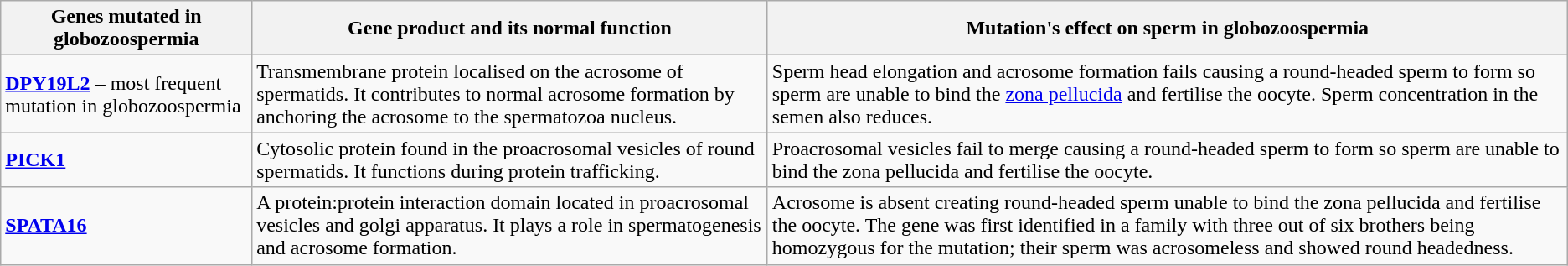<table class="wikitable">
<tr>
<th>Genes mutated in globozoospermia</th>
<th>Gene product and its normal function</th>
<th>Mutation's effect on sperm in  globozoospermia</th>
</tr>
<tr>
<td><strong><a href='#'>DPY19L2</a></strong> – most frequent mutation in  globozoospermia</td>
<td>Transmembrane protein localised on the acrosome of spermatids. It contributes to normal  acrosome formation by anchoring the acrosome to the spermatozoa nucleus.</td>
<td>Sperm head elongation and acrosome formation fails causing a round-headed sperm to form so sperm are unable to bind the <a href='#'>zona pellucida</a> and fertilise the oocyte. Sperm concentration in the semen also reduces.</td>
</tr>
<tr>
<td><strong><a href='#'>PICK1</a></strong></td>
<td>Cytosolic protein found in the proacrosomal vesicles of round spermatids. It functions during protein trafficking.</td>
<td>Proacrosomal vesicles fail to merge causing a round-headed sperm to form so sperm are unable to bind the zona pellucida and fertilise the oocyte.</td>
</tr>
<tr>
<td><strong><a href='#'>SPATA16</a></strong></td>
<td>A  protein:protein interaction domain located in proacrosomal vesicles and golgi apparatus. It plays a role in spermatogenesis and acrosome formation.</td>
<td>Acrosome is absent creating round-headed sperm unable to bind the zona pellucida and fertilise the oocyte. The gene was first identified in a family with three out of six brothers being homozygous for the mutation; their sperm was acrosomeless and showed round headedness.</td>
</tr>
</table>
